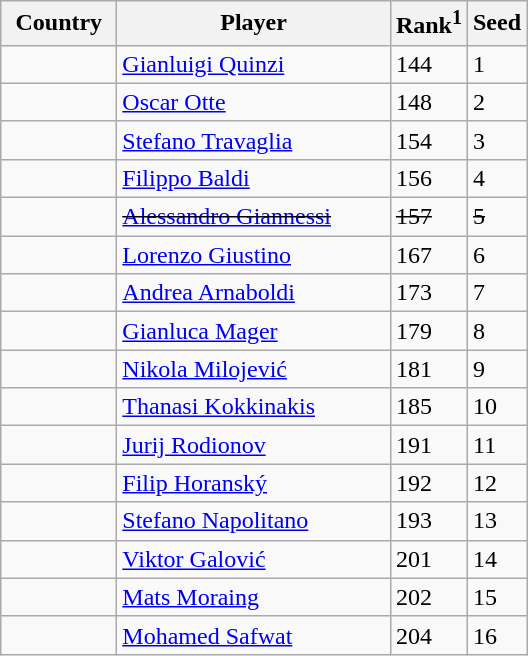<table class="sortable wikitable">
<tr>
<th width="70">Country</th>
<th width="175">Player</th>
<th>Rank<sup>1</sup></th>
<th>Seed</th>
</tr>
<tr>
<td></td>
<td><a href='#'>Gianluigi Quinzi</a></td>
<td>144</td>
<td>1</td>
</tr>
<tr>
<td></td>
<td><a href='#'>Oscar Otte</a></td>
<td>148</td>
<td>2</td>
</tr>
<tr>
<td></td>
<td><a href='#'>Stefano Travaglia</a></td>
<td>154</td>
<td>3</td>
</tr>
<tr>
<td></td>
<td><a href='#'>Filippo Baldi</a></td>
<td>156</td>
<td>4</td>
</tr>
<tr>
<td><s></s></td>
<td><s><a href='#'>Alessandro Giannessi</a></s></td>
<td><s>157</s></td>
<td><s>5</s></td>
</tr>
<tr>
<td></td>
<td><a href='#'>Lorenzo Giustino</a></td>
<td>167</td>
<td>6</td>
</tr>
<tr>
<td></td>
<td><a href='#'>Andrea Arnaboldi</a></td>
<td>173</td>
<td>7</td>
</tr>
<tr>
<td></td>
<td><a href='#'>Gianluca Mager</a></td>
<td>179</td>
<td>8</td>
</tr>
<tr>
<td></td>
<td><a href='#'>Nikola Milojević</a></td>
<td>181</td>
<td>9</td>
</tr>
<tr>
<td></td>
<td><a href='#'>Thanasi Kokkinakis</a></td>
<td>185</td>
<td>10</td>
</tr>
<tr>
<td></td>
<td><a href='#'>Jurij Rodionov</a></td>
<td>191</td>
<td>11</td>
</tr>
<tr>
<td></td>
<td><a href='#'>Filip Horanský</a></td>
<td>192</td>
<td>12</td>
</tr>
<tr>
<td></td>
<td><a href='#'>Stefano Napolitano</a></td>
<td>193</td>
<td>13</td>
</tr>
<tr>
<td></td>
<td><a href='#'>Viktor Galović</a></td>
<td>201</td>
<td>14</td>
</tr>
<tr>
<td></td>
<td><a href='#'>Mats Moraing</a></td>
<td>202</td>
<td>15</td>
</tr>
<tr>
<td></td>
<td><a href='#'>Mohamed Safwat</a></td>
<td>204</td>
<td>16</td>
</tr>
</table>
